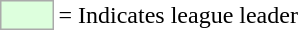<table>
<tr>
<td style="background:#DDFFDD; border:1px solid #aaa; width:2em;"></td>
<td>= Indicates league leader</td>
</tr>
</table>
